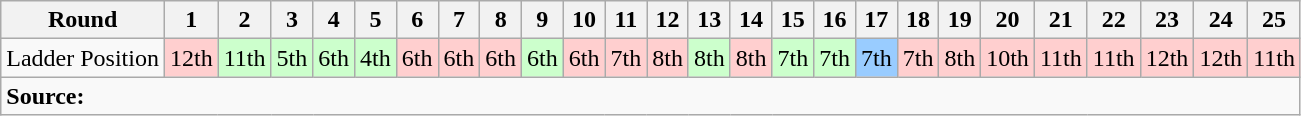<table class="wikitable">
<tr>
<th>Round</th>
<th>1</th>
<th>2</th>
<th>3</th>
<th>4</th>
<th>5</th>
<th>6</th>
<th>7</th>
<th>8</th>
<th>9</th>
<th>10</th>
<th>11</th>
<th>12</th>
<th>13</th>
<th>14</th>
<th>15</th>
<th>16</th>
<th>17</th>
<th>18</th>
<th>19</th>
<th>20</th>
<th>21</th>
<th>22</th>
<th>23</th>
<th>24</th>
<th>25</th>
</tr>
<tr>
<td>Ladder Position</td>
<td style="background:#FFCFCF">12th</td>
<td style="background:#cfc;">11th</td>
<td style="background:#cfc;">5th</td>
<td style="background:#cfc;">6th</td>
<td style="background:#cfc;">4th</td>
<td style="background:#FFCFCF">6th</td>
<td style="background:#FFCFCF">6th</td>
<td style="background:#FFCFCF">6th</td>
<td style="background:#cfc;">6th</td>
<td style="background:#FFCFCF">6th</td>
<td style="background:#FFCFCF">7th</td>
<td style="background:#FFCFCF">8th</td>
<td style="background:#cfc;">8th</td>
<td style="background:#FFCFCF">8th</td>
<td style="background:#cfc;">7th</td>
<td style="background:#cfc;">7th</td>
<td style="background:#99ccff;">7th</td>
<td style="background:#FFCFCF">7th</td>
<td style="background:#FFCFCF">8th</td>
<td style="background:#FFCFCF">10th</td>
<td style="background:#FFCFCF">11th</td>
<td style="background:#FFCFCF">11th</td>
<td style="background:#FFCFCF">12th</td>
<td style="background:#FFCFCF">12th</td>
<td style="background:#FFCFCF">11th</td>
</tr>
<tr>
<td colspan="26"><strong>Source:</strong></td>
</tr>
</table>
